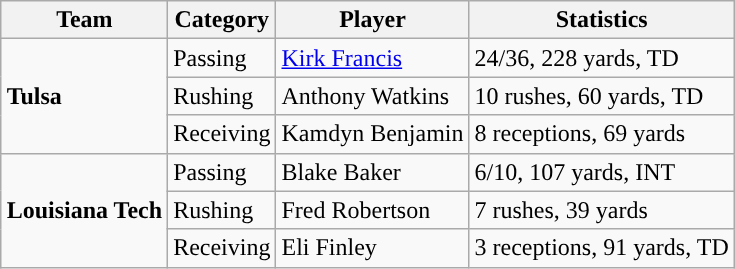<table class="wikitable" style="float: right;">
<tr>
<th>Team</th>
<th>Category</th>
<th>Player</th>
<th>Statistics</th>
</tr>
<tr>
<td rowspan=3><strong>Tulsa</strong></td>
<td>Passing</td>
<td><a href='#'>Kirk Francis</a></td>
<td>24/36, 228 yards, TD</td>
</tr>
<tr>
<td>Rushing</td>
<td>Anthony Watkins</td>
<td>10 rushes, 60 yards, TD</td>
</tr>
<tr>
<td>Receiving</td>
<td>Kamdyn Benjamin</td>
<td>8 receptions, 69 yards</td>
</tr>
<tr>
<td rowspan=3><strong>Louisiana Tech</strong></td>
<td>Passing</td>
<td>Blake Baker</td>
<td>6/10, 107 yards, INT</td>
</tr>
<tr>
<td>Rushing</td>
<td>Fred Robertson</td>
<td>7 rushes, 39 yards</td>
</tr>
<tr>
<td>Receiving</td>
<td>Eli Finley</td>
<td>3 receptions, 91 yards, TD</td>
</tr>
</table>
